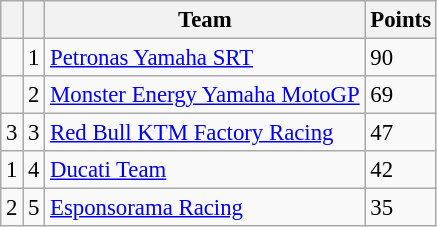<table class="wikitable" style="font-size: 95%;">
<tr>
<th></th>
<th></th>
<th>Team</th>
<th>Points</th>
</tr>
<tr>
<td></td>
<td align=center>1</td>
<td> <a href='#'>Petronas Yamaha SRT</a></td>
<td align=left>90</td>
</tr>
<tr>
<td></td>
<td align=center>2</td>
<td> <a href='#'>Monster Energy Yamaha MotoGP</a></td>
<td align=left>69</td>
</tr>
<tr>
<td> 3</td>
<td align=center>3</td>
<td> <a href='#'>Red Bull KTM Factory Racing</a></td>
<td align=left>47</td>
</tr>
<tr>
<td> 1</td>
<td align=center>4</td>
<td> <a href='#'>Ducati Team</a></td>
<td align=left>42</td>
</tr>
<tr>
<td> 2</td>
<td align=center>5</td>
<td> <a href='#'>Esponsorama Racing</a></td>
<td align=left>35</td>
</tr>
</table>
